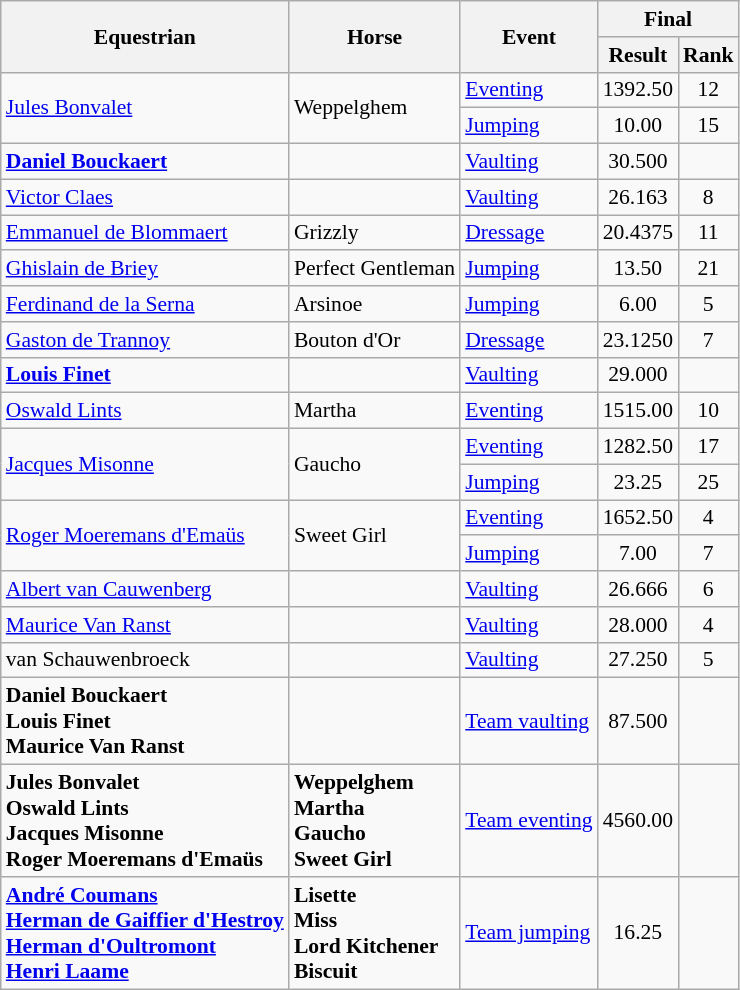<table class=wikitable style="font-size:90%">
<tr>
<th rowspan=2>Equestrian</th>
<th rowspan=2>Horse</th>
<th rowspan=2>Event</th>
<th colspan=2>Final</th>
</tr>
<tr>
<th>Result</th>
<th>Rank</th>
</tr>
<tr>
<td rowspan=2><a href='#'>Jules Bonvalet</a></td>
<td rowspan=2>Weppelghem</td>
<td><a href='#'>Eventing</a></td>
<td align=center>1392.50</td>
<td align=center>12</td>
</tr>
<tr>
<td><a href='#'>Jumping</a></td>
<td align=center>10.00</td>
<td align=center>15</td>
</tr>
<tr>
<td><strong><a href='#'>Daniel Bouckaert</a></strong></td>
<td></td>
<td><a href='#'>Vaulting</a></td>
<td align=center>30.500</td>
<td align=center></td>
</tr>
<tr>
<td><a href='#'>Victor Claes</a></td>
<td></td>
<td><a href='#'>Vaulting</a></td>
<td align=center>26.163</td>
<td align=center>8</td>
</tr>
<tr>
<td><a href='#'>Emmanuel de Blommaert</a></td>
<td>Grizzly</td>
<td><a href='#'>Dressage</a></td>
<td align=center>20.4375</td>
<td align=center>11</td>
</tr>
<tr>
<td><a href='#'>Ghislain de Briey</a></td>
<td>Perfect Gentleman</td>
<td><a href='#'>Jumping</a></td>
<td align=center>13.50</td>
<td align=center>21</td>
</tr>
<tr>
<td><a href='#'>Ferdinand de la Serna</a></td>
<td>Arsinoe</td>
<td><a href='#'>Jumping</a></td>
<td align=center>6.00</td>
<td align=center>5</td>
</tr>
<tr>
<td><a href='#'>Gaston de Trannoy</a></td>
<td>Bouton d'Or</td>
<td><a href='#'>Dressage</a></td>
<td align=center>23.1250</td>
<td align=center>7</td>
</tr>
<tr>
<td><strong><a href='#'>Louis Finet</a></strong></td>
<td></td>
<td><a href='#'>Vaulting</a></td>
<td align=center>29.000</td>
<td align=center></td>
</tr>
<tr>
<td><a href='#'>Oswald Lints</a></td>
<td>Martha</td>
<td><a href='#'>Eventing</a></td>
<td align=center>1515.00</td>
<td align=center>10</td>
</tr>
<tr>
<td rowspan=2><a href='#'>Jacques Misonne</a></td>
<td rowspan=2>Gaucho</td>
<td><a href='#'>Eventing</a></td>
<td align=center>1282.50</td>
<td align=center>17</td>
</tr>
<tr>
<td><a href='#'>Jumping</a></td>
<td align=center>23.25</td>
<td align=center>25</td>
</tr>
<tr>
<td rowspan=2><a href='#'>Roger Moeremans d'Emaüs</a></td>
<td rowspan=2>Sweet Girl</td>
<td><a href='#'>Eventing</a></td>
<td align=center>1652.50</td>
<td align=center>4</td>
</tr>
<tr>
<td><a href='#'>Jumping</a></td>
<td align=center>7.00</td>
<td align=center>7</td>
</tr>
<tr>
<td><a href='#'>Albert van Cauwenberg</a></td>
<td></td>
<td><a href='#'>Vaulting</a></td>
<td align=center>26.666</td>
<td align=center>6</td>
</tr>
<tr>
<td><a href='#'>Maurice Van Ranst</a></td>
<td></td>
<td><a href='#'>Vaulting</a></td>
<td align=center>28.000</td>
<td align=center>4</td>
</tr>
<tr>
<td>van Schauwenbroeck</td>
<td></td>
<td><a href='#'>Vaulting</a></td>
<td align=center>27.250</td>
<td align=center>5</td>
</tr>
<tr>
<td><strong>Daniel Bouckaert <br> Louis Finet <br> Maurice Van Ranst</strong></td>
<td></td>
<td><a href='#'>Team vaulting</a></td>
<td align=center>87.500</td>
<td align=center></td>
</tr>
<tr>
<td><strong>Jules Bonvalet <br> Oswald Lints <br> Jacques Misonne <br> Roger Moeremans d'Emaüs</strong></td>
<td><strong>Weppelghem <br> Martha <br> Gaucho <br> Sweet Girl</strong></td>
<td><a href='#'>Team eventing</a></td>
<td align=center>4560.00</td>
<td align=center></td>
</tr>
<tr>
<td><strong><a href='#'>André Coumans</a> <br> <a href='#'>Herman de Gaiffier d'Hestroy</a> <br> <a href='#'>Herman d'Oultromont</a> <br> <a href='#'>Henri Laame</a></strong></td>
<td><strong>Lisette <br> Miss <br> Lord Kitchener <br> Biscuit</strong></td>
<td><a href='#'>Team jumping</a></td>
<td align=center>16.25</td>
<td align=center></td>
</tr>
</table>
